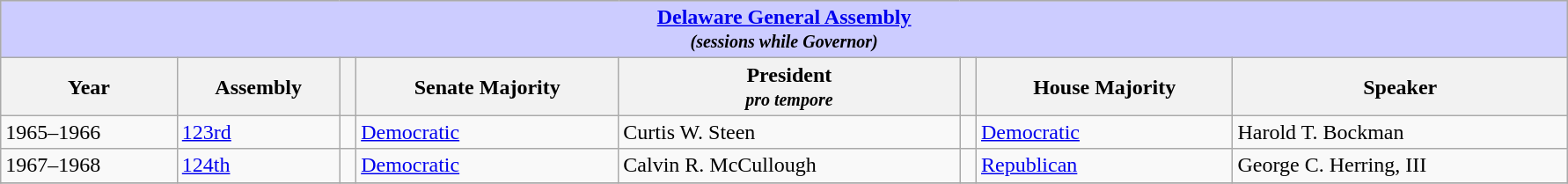<table class=wikitable style="width: 94%" style="text-align: center;" align="center">
<tr bgcolor=#cccccc>
<th colspan=12 style="background: #ccccff;"><strong><a href='#'>Delaware General Assembly</a></strong> <br> <small> <em>(sessions while Governor)</em></small></th>
</tr>
<tr>
<th><strong>Year</strong></th>
<th><strong>Assembly</strong></th>
<th></th>
<th><strong>Senate Majority</strong></th>
<th><strong>President<br><em><small>pro tempore</small><strong><em></th>
<th></th>
<th></strong>House Majority<strong></th>
<th></strong>Speaker<strong></th>
</tr>
<tr>
<td>1965–1966</td>
<td><a href='#'>123rd</a></td>
<td></td>
<td><a href='#'>Democratic</a></td>
<td>Curtis W. Steen</td>
<td></td>
<td><a href='#'>Democratic</a></td>
<td>Harold T. Bockman</td>
</tr>
<tr>
<td>1967–1968</td>
<td><a href='#'>124th</a></td>
<td></td>
<td><a href='#'>Democratic</a></td>
<td>Calvin R. McCullough</td>
<td></td>
<td><a href='#'>Republican</a></td>
<td>George C. Herring, III</td>
</tr>
<tr>
</tr>
</table>
